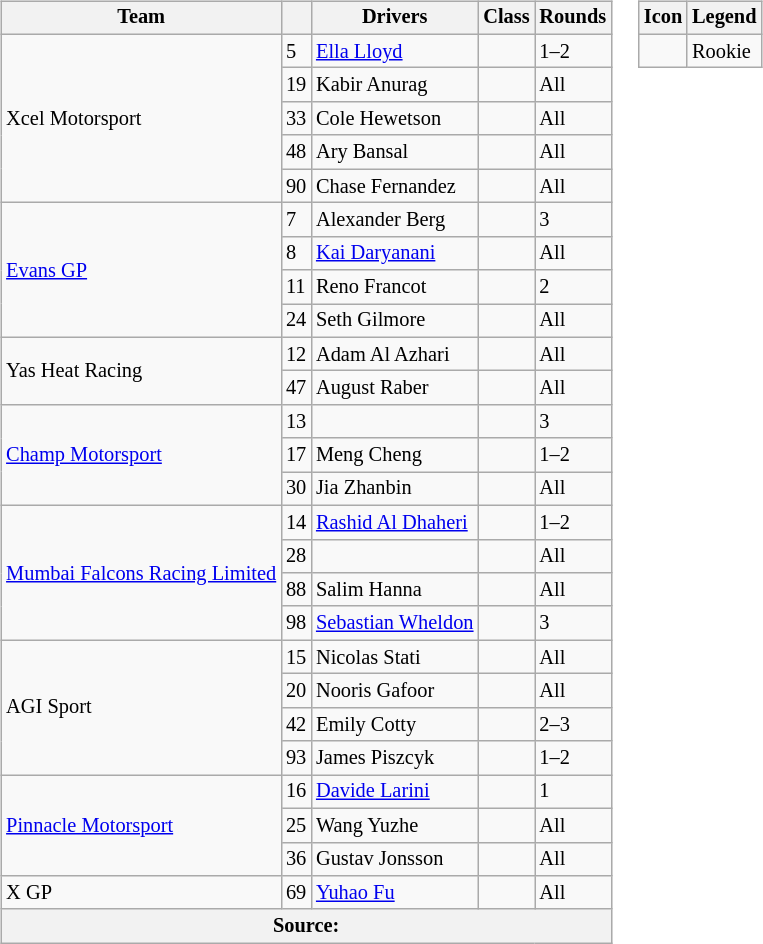<table>
<tr>
<td><br><table class="wikitable" style="font-size: 85%">
<tr>
<th>Team</th>
<th></th>
<th>Drivers</th>
<th>Class</th>
<th>Rounds</th>
</tr>
<tr>
<td rowspan=5> Xcel Motorsport</td>
<td>5</td>
<td> <a href='#'>Ella Lloyd</a></td>
<td></td>
<td>1–2</td>
</tr>
<tr>
<td>19</td>
<td> Kabir Anurag</td>
<td></td>
<td>All</td>
</tr>
<tr>
<td>33</td>
<td> Cole Hewetson</td>
<td style="text-align:center"></td>
<td>All</td>
</tr>
<tr>
<td>48</td>
<td> Ary Bansal</td>
<td style="text-align:center"></td>
<td>All</td>
</tr>
<tr>
<td>90</td>
<td> Chase Fernandez</td>
<td style="text-align:center"></td>
<td>All</td>
</tr>
<tr>
<td rowspan="4"> <a href='#'>Evans GP</a></td>
<td>7</td>
<td> Alexander Berg</td>
<td></td>
<td>3</td>
</tr>
<tr>
<td>8</td>
<td> <a href='#'>Kai Daryanani</a></td>
<td></td>
<td>All</td>
</tr>
<tr>
<td>11</td>
<td> Reno Francot</td>
<td></td>
<td>2</td>
</tr>
<tr>
<td>24</td>
<td> Seth Gilmore</td>
<td></td>
<td>All</td>
</tr>
<tr>
<td rowspan="2"> Yas Heat Racing</td>
<td>12</td>
<td> Adam Al Azhari</td>
<td></td>
<td>All</td>
</tr>
<tr>
<td>47</td>
<td> August Raber</td>
<td></td>
<td>All</td>
</tr>
<tr>
<td rowspan="3"> <a href='#'>Champ Motorsport</a></td>
<td>13</td>
<td> </td>
<td></td>
<td>3</td>
</tr>
<tr>
<td>17</td>
<td> Meng Cheng</td>
<td style="text-align:center"></td>
<td>1–2</td>
</tr>
<tr>
<td>30</td>
<td> Jia Zhanbin</td>
<td></td>
<td>All</td>
</tr>
<tr>
<td rowspan=4> <a href='#'>Mumbai Falcons Racing Limited</a></td>
<td>14</td>
<td nowrap> <a href='#'>Rashid Al Dhaheri</a></td>
<td></td>
<td>1–2</td>
</tr>
<tr>
<td>28</td>
<td>  </td>
<td style="text-align:center"></td>
<td>All</td>
</tr>
<tr>
<td>88</td>
<td> Salim Hanna</td>
<td style="text-align:center"></td>
<td>All</td>
</tr>
<tr>
<td>98</td>
<td nowrap> <a href='#'>Sebastian Wheldon</a></td>
<td></td>
<td>3</td>
</tr>
<tr>
<td rowspan=4> AGI Sport</td>
<td>15</td>
<td> Nicolas Stati</td>
<td></td>
<td>All</td>
</tr>
<tr>
<td>20</td>
<td> Nooris Gafoor</td>
<td></td>
<td>All</td>
</tr>
<tr>
<td>42</td>
<td> Emily Cotty</td>
<td style="text-align:center"></td>
<td>2–3</td>
</tr>
<tr>
<td>93</td>
<td> James Piszcyk</td>
<td></td>
<td>1–2</td>
</tr>
<tr>
<td rowspan=3 nowrap> <a href='#'>Pinnacle Motorsport</a></td>
<td>16</td>
<td> <a href='#'>Davide Larini</a></td>
<td></td>
<td>1</td>
</tr>
<tr>
<td>25</td>
<td> Wang Yuzhe</td>
<td></td>
<td>All</td>
</tr>
<tr>
<td>36</td>
<td> Gustav Jonsson</td>
<td></td>
<td>All</td>
</tr>
<tr>
<td> X GP</td>
<td>69</td>
<td> <a href='#'>Yuhao Fu</a></td>
<td></td>
<td>All</td>
</tr>
<tr>
<th colspan="5">Source:</th>
</tr>
</table>
</td>
<td style="vertical-align:top"><br><table class="wikitable" style="font-size: 85%">
<tr>
<th>Icon</th>
<th>Legend</th>
</tr>
<tr>
<td style="text-align:center"></td>
<td>Rookie</td>
</tr>
</table>
</td>
</tr>
</table>
